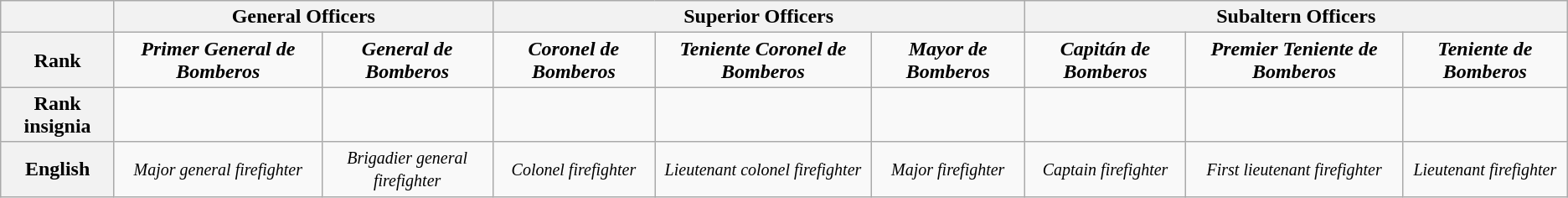<table class="wikitable">
<tr>
<th></th>
<th colspan=2>General Officers</th>
<th colspan=3>Superior Officers</th>
<th colspan=3>Subaltern Officers</th>
</tr>
<tr style="text-align:center;">
<th>Rank</th>
<td><strong><em> Primer General de Bomberos</em></strong></td>
<td><strong><em>General de Bomberos</em></strong></td>
<td><strong><em>Coronel de Bomberos</em></strong></td>
<td><strong><em>Teniente Coronel de Bomberos</em></strong></td>
<td><strong><em>Mayor de Bomberos</em></strong></td>
<td><strong><em>Capitán de Bomberos</em></strong></td>
<td><strong><em>Premier Teniente de Bomberos</em></strong></td>
<td><strong><em>Teniente de Bomberos</em></strong></td>
</tr>
<tr style="text-align:center;">
<th>Rank insignia</th>
<td></td>
<td></td>
<td></td>
<td></td>
<td></td>
<td></td>
<td></td>
<td></td>
</tr>
<tr style="text-align:center;">
<th>English</th>
<td><small><em>Major general firefighter</em></small></td>
<td><small><em>Brigadier general firefighter</em></small></td>
<td><small><em>Colonel firefighter</em></small></td>
<td><small><em>Lieutenant colonel firefighter</em></small></td>
<td><small><em>Major firefighter</em></small></td>
<td><small><em>Captain firefighter</em></small></td>
<td><small><em>First lieutenant firefighter</em></small></td>
<td><small><em>Lieutenant firefighter</em></small></td>
</tr>
</table>
